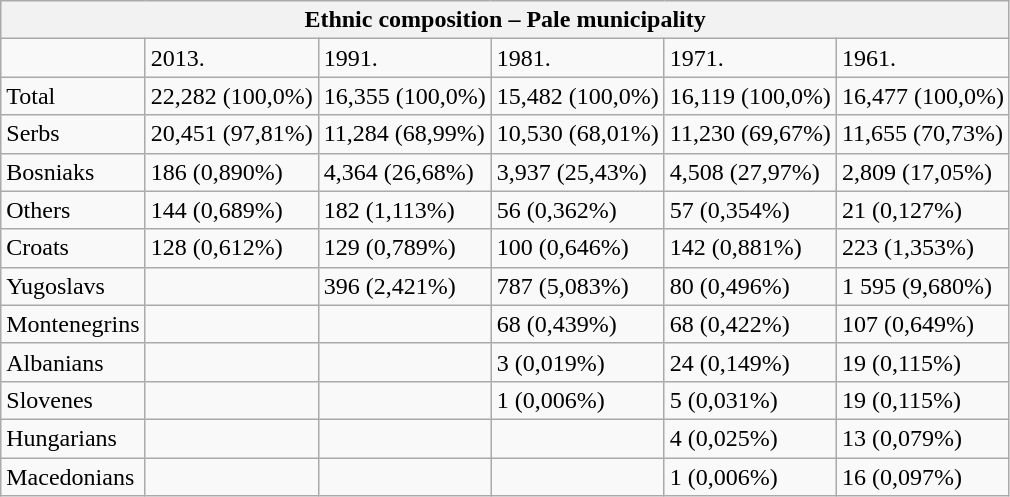<table class="wikitable">
<tr>
<th colspan="8">Ethnic composition – Pale municipality</th>
</tr>
<tr>
<td></td>
<td>2013.</td>
<td>1991.</td>
<td>1981.</td>
<td>1971.</td>
<td>1961.</td>
</tr>
<tr>
<td>Total</td>
<td>22,282 (100,0%)</td>
<td>16,355 (100,0%)</td>
<td>15,482 (100,0%)</td>
<td>16,119 (100,0%)</td>
<td>16,477 (100,0%)</td>
</tr>
<tr>
<td>Serbs</td>
<td>20,451 (97,81%)</td>
<td>11,284 (68,99%)</td>
<td>10,530 (68,01%)</td>
<td>11,230 (69,67%)</td>
<td>11,655 (70,73%)</td>
</tr>
<tr>
<td>Bosniaks</td>
<td>186 (0,890%)</td>
<td>4,364 (26,68%)</td>
<td>3,937 (25,43%)</td>
<td>4,508 (27,97%)</td>
<td>2,809 (17,05%)</td>
</tr>
<tr>
<td>Others</td>
<td>144 (0,689%)</td>
<td>182 (1,113%)</td>
<td>56 (0,362%)</td>
<td>57 (0,354%)</td>
<td>21 (0,127%)</td>
</tr>
<tr>
<td>Croats</td>
<td>128 (0,612%)</td>
<td>129 (0,789%)</td>
<td>100 (0,646%)</td>
<td>142 (0,881%)</td>
<td>223 (1,353%)</td>
</tr>
<tr>
<td>Yugoslavs</td>
<td></td>
<td>396 (2,421%)</td>
<td>787 (5,083%)</td>
<td>80 (0,496%)</td>
<td>1 595 (9,680%)</td>
</tr>
<tr>
<td>Montenegrins</td>
<td></td>
<td></td>
<td>68 (0,439%)</td>
<td>68 (0,422%)</td>
<td>107 (0,649%)</td>
</tr>
<tr>
<td>Albanians</td>
<td></td>
<td></td>
<td>3 (0,019%)</td>
<td>24 (0,149%)</td>
<td>19 (0,115%)</td>
</tr>
<tr>
<td>Slovenes</td>
<td></td>
<td></td>
<td>1 (0,006%)</td>
<td>5 (0,031%)</td>
<td>19 (0,115%)</td>
</tr>
<tr>
<td>Hungarians</td>
<td></td>
<td></td>
<td></td>
<td>4 (0,025%)</td>
<td>13 (0,079%)</td>
</tr>
<tr>
<td>Macedonians</td>
<td></td>
<td></td>
<td></td>
<td>1 (0,006%)</td>
<td>16 (0,097%)</td>
</tr>
</table>
